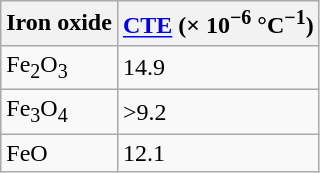<table class="wikitable">
<tr>
<th>Iron oxide</th>
<th><a href='#'>CTE</a> (× 10<sup>−6</sup> °C<sup>−1</sup>)</th>
</tr>
<tr>
<td>Fe<sub>2</sub>O<sub>3</sub></td>
<td>14.9</td>
</tr>
<tr>
<td>Fe<sub>3</sub>O<sub>4</sub></td>
<td>>9.2</td>
</tr>
<tr>
<td>FeO</td>
<td>12.1</td>
</tr>
</table>
